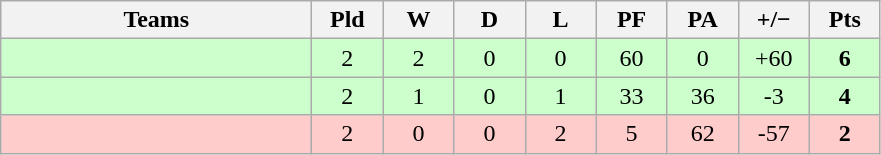<table class="wikitable" style="text-align: center;">
<tr>
<th width="200">Teams</th>
<th width="40">Pld</th>
<th width="40">W</th>
<th width="40">D</th>
<th width="40">L</th>
<th width="40">PF</th>
<th width="40">PA</th>
<th width="40">+/−</th>
<th width="40">Pts</th>
</tr>
<tr bgcolor=ccffcc>
<td align=left></td>
<td>2</td>
<td>2</td>
<td>0</td>
<td>0</td>
<td>60</td>
<td>0</td>
<td>+60</td>
<td><strong>6</strong></td>
</tr>
<tr bgcolor=ccffcc>
<td align=left></td>
<td>2</td>
<td>1</td>
<td>0</td>
<td>1</td>
<td>33</td>
<td>36</td>
<td>-3</td>
<td><strong>4</strong></td>
</tr>
<tr bgcolor=ffcccc>
<td align=left></td>
<td>2</td>
<td>0</td>
<td>0</td>
<td>2</td>
<td>5</td>
<td>62</td>
<td>-57</td>
<td><strong>2</strong></td>
</tr>
</table>
